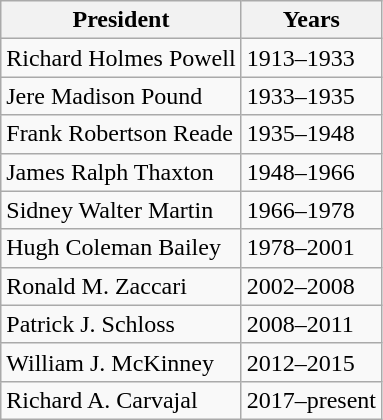<table class="wikitable floatright">
<tr>
<th>President</th>
<th>Years</th>
</tr>
<tr>
<td>Richard Holmes Powell</td>
<td>1913–1933</td>
</tr>
<tr>
<td>Jere Madison Pound</td>
<td>1933–1935</td>
</tr>
<tr>
<td>Frank Robertson Reade</td>
<td>1935–1948</td>
</tr>
<tr>
<td>James Ralph Thaxton</td>
<td>1948–1966</td>
</tr>
<tr>
<td>Sidney Walter Martin</td>
<td>1966–1978</td>
</tr>
<tr>
<td>Hugh Coleman Bailey</td>
<td>1978–2001</td>
</tr>
<tr>
<td>Ronald M. Zaccari</td>
<td>2002–2008</td>
</tr>
<tr>
<td>Patrick J. Schloss</td>
<td>2008–2011</td>
</tr>
<tr>
<td>William J. McKinney</td>
<td>2012–2015</td>
</tr>
<tr>
<td>Richard A. Carvajal</td>
<td>2017–present</td>
</tr>
</table>
